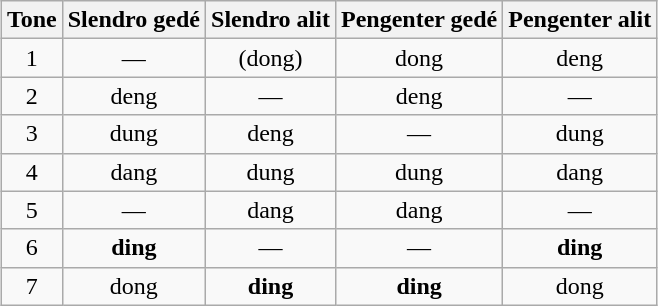<table class="wikitable" style="text-align: center; margin: 1em auto">
<tr>
<th>Tone</th>
<th>Slendro gedé</th>
<th>Slendro alit</th>
<th>Pengenter gedé</th>
<th>Pengenter alit</th>
</tr>
<tr>
<td>1</td>
<td>—</td>
<td>(dong)</td>
<td>dong</td>
<td>deng</td>
</tr>
<tr>
<td>2</td>
<td>deng</td>
<td>—</td>
<td>deng</td>
<td>—</td>
</tr>
<tr>
<td>3</td>
<td>dung</td>
<td>deng</td>
<td>—</td>
<td>dung</td>
</tr>
<tr>
<td>4</td>
<td>dang</td>
<td>dung</td>
<td>dung</td>
<td>dang</td>
</tr>
<tr>
<td>5</td>
<td>—</td>
<td>dang</td>
<td>dang</td>
<td>—</td>
</tr>
<tr>
<td>6</td>
<td><strong>ding</strong></td>
<td>—</td>
<td>—</td>
<td><strong>ding</strong></td>
</tr>
<tr>
<td>7</td>
<td>dong</td>
<td><strong>ding</strong></td>
<td><strong>ding</strong></td>
<td>dong</td>
</tr>
</table>
